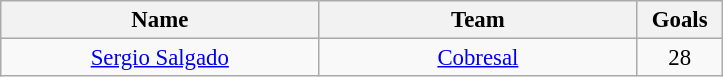<table class="wikitable" style="font-size:95%; text-align:center;">
<tr>
<th width="205">Name</th>
<th width="205">Team</th>
<th width="50">Goals</th>
</tr>
<tr>
<td> <a href='#'>Sergio Salgado</a></td>
<td><a href='#'>Cobresal</a></td>
<td>28</td>
</tr>
</table>
